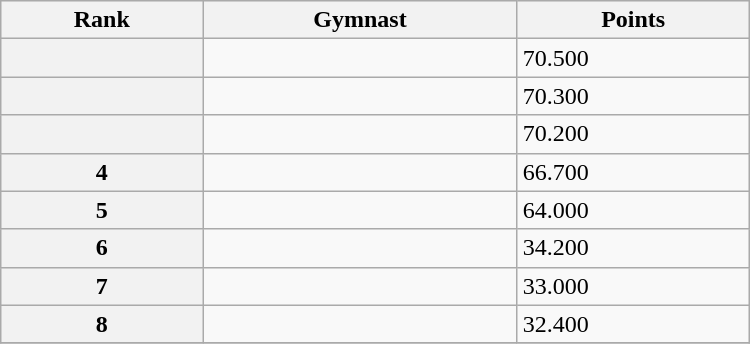<table class="wikitable" width=500>
<tr bgcolor="#efefef">
<th>Rank</th>
<th>Gymnast</th>
<th>Points</th>
</tr>
<tr>
<th></th>
<td></td>
<td>70.500</td>
</tr>
<tr>
<th></th>
<td></td>
<td>70.300</td>
</tr>
<tr>
<th></th>
<td></td>
<td>70.200</td>
</tr>
<tr>
<th>4</th>
<td></td>
<td>66.700</td>
</tr>
<tr>
<th>5</th>
<td></td>
<td>64.000</td>
</tr>
<tr>
<th>6</th>
<td></td>
<td>34.200</td>
</tr>
<tr>
<th>7</th>
<td></td>
<td>33.000</td>
</tr>
<tr>
<th>8</th>
<td></td>
<td>32.400</td>
</tr>
<tr>
</tr>
</table>
